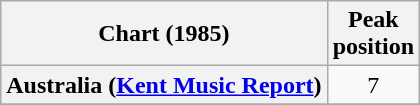<table class="wikitable sortable plainrowheaders">
<tr>
<th>Chart (1985)</th>
<th>Peak<br>position</th>
</tr>
<tr>
<th scope="row">Australia (<a href='#'>Kent Music Report</a>)</th>
<td style="text-align:center;">7</td>
</tr>
<tr>
</tr>
<tr>
</tr>
</table>
